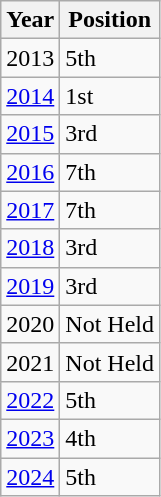<table class="wikitable sortable">
<tr>
<th>Year</th>
<th>Position</th>
</tr>
<tr>
<td>2013</td>
<td>5th</td>
</tr>
<tr>
<td><a href='#'>2014</a></td>
<td>1st</td>
</tr>
<tr>
<td><a href='#'>2015</a></td>
<td>3rd</td>
</tr>
<tr>
<td><a href='#'>2016</a></td>
<td>7th</td>
</tr>
<tr>
<td><a href='#'>2017</a></td>
<td>7th</td>
</tr>
<tr>
<td><a href='#'>2018</a></td>
<td>3rd</td>
</tr>
<tr>
<td><a href='#'>2019</a></td>
<td>3rd</td>
</tr>
<tr>
<td>2020</td>
<td>Not Held</td>
</tr>
<tr>
<td>2021</td>
<td>Not Held</td>
</tr>
<tr>
<td><a href='#'>2022</a></td>
<td>5th</td>
</tr>
<tr>
<td><a href='#'>2023</a></td>
<td>4th</td>
</tr>
<tr>
<td><a href='#'>2024</a></td>
<td>5th</td>
</tr>
</table>
